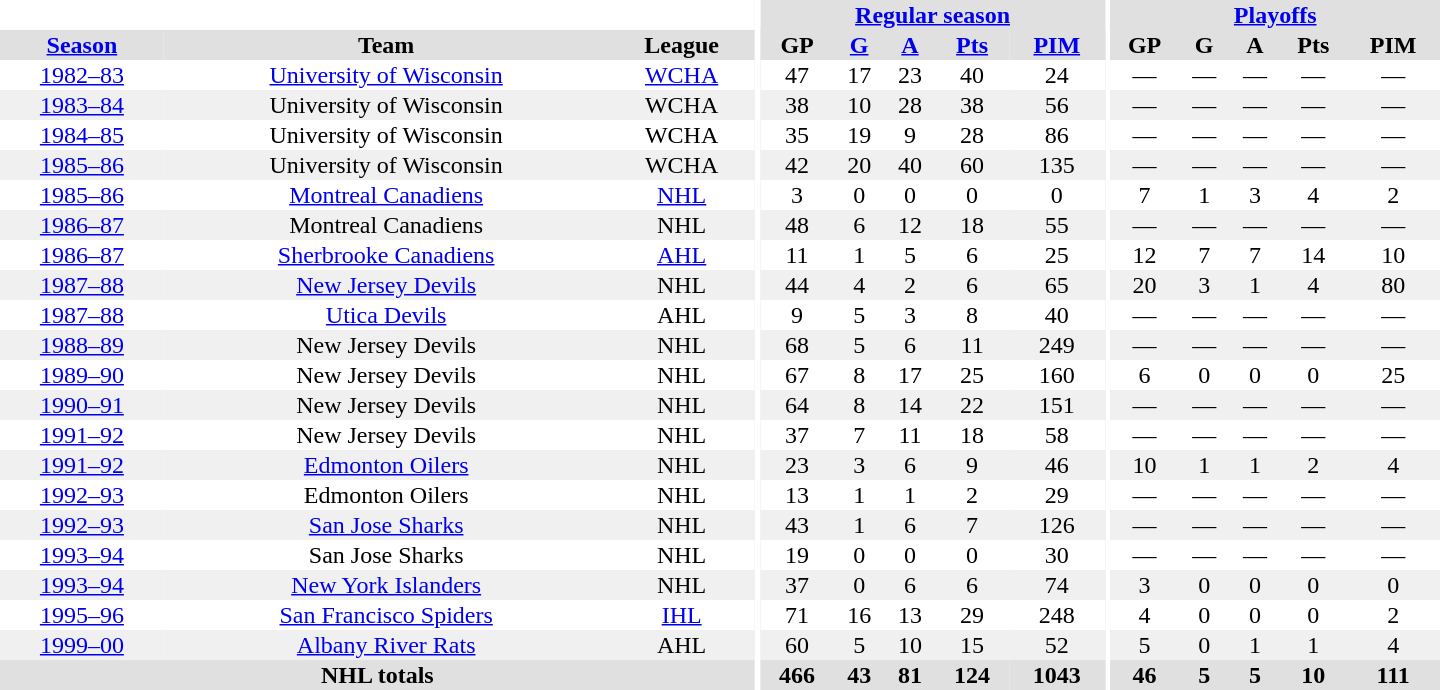<table border="0" cellpadding="1" cellspacing="0" style="text-align:center; width:60em">
<tr bgcolor="#e0e0e0">
<th colspan="3" bgcolor="#ffffff"></th>
<th rowspan="100" bgcolor="#ffffff"></th>
<th colspan="5"><a href='#'>Regular season</a></th>
<th rowspan="100" bgcolor="#ffffff"></th>
<th colspan="5"><a href='#'>Playoffs</a></th>
</tr>
<tr bgcolor="#e0e0e0">
<th><a href='#'>Season</a></th>
<th>Team</th>
<th>League</th>
<th>GP</th>
<th><a href='#'>G</a></th>
<th><a href='#'>A</a></th>
<th><a href='#'>Pts</a></th>
<th><a href='#'>PIM</a></th>
<th>GP</th>
<th>G</th>
<th>A</th>
<th>Pts</th>
<th>PIM</th>
</tr>
<tr>
<td><a href='#'>1982–83</a></td>
<td><a href='#'>University of Wisconsin</a></td>
<td><a href='#'>WCHA</a></td>
<td>47</td>
<td>17</td>
<td>23</td>
<td>40</td>
<td>24</td>
<td>—</td>
<td>—</td>
<td>—</td>
<td>—</td>
<td>—</td>
</tr>
<tr bgcolor="#f0f0f0">
<td><a href='#'>1983–84</a></td>
<td>University of Wisconsin</td>
<td>WCHA</td>
<td>38</td>
<td>10</td>
<td>28</td>
<td>38</td>
<td>56</td>
<td>—</td>
<td>—</td>
<td>—</td>
<td>—</td>
<td>—</td>
</tr>
<tr>
<td><a href='#'>1984–85</a></td>
<td>University of Wisconsin</td>
<td>WCHA</td>
<td>35</td>
<td>19</td>
<td>9</td>
<td>28</td>
<td>86</td>
<td>—</td>
<td>—</td>
<td>—</td>
<td>—</td>
<td>—</td>
</tr>
<tr bgcolor="#f0f0f0">
<td><a href='#'>1985–86</a></td>
<td>University of Wisconsin</td>
<td>WCHA</td>
<td>42</td>
<td>20</td>
<td>40</td>
<td>60</td>
<td>135</td>
<td>—</td>
<td>—</td>
<td>—</td>
<td>—</td>
<td>—</td>
</tr>
<tr>
<td><a href='#'>1985–86</a></td>
<td><a href='#'>Montreal Canadiens</a></td>
<td><a href='#'>NHL</a></td>
<td>3</td>
<td>0</td>
<td>0</td>
<td>0</td>
<td>0</td>
<td>7</td>
<td>1</td>
<td>3</td>
<td>4</td>
<td>2</td>
</tr>
<tr bgcolor="#f0f0f0">
<td><a href='#'>1986–87</a></td>
<td>Montreal Canadiens</td>
<td>NHL</td>
<td>48</td>
<td>6</td>
<td>12</td>
<td>18</td>
<td>55</td>
<td>—</td>
<td>—</td>
<td>—</td>
<td>—</td>
<td>—</td>
</tr>
<tr>
<td><a href='#'>1986–87</a></td>
<td><a href='#'>Sherbrooke Canadiens</a></td>
<td><a href='#'>AHL</a></td>
<td>11</td>
<td>1</td>
<td>5</td>
<td>6</td>
<td>25</td>
<td>12</td>
<td>7</td>
<td>7</td>
<td>14</td>
<td>10</td>
</tr>
<tr bgcolor="#f0f0f0">
<td><a href='#'>1987–88</a></td>
<td><a href='#'>New Jersey Devils</a></td>
<td>NHL</td>
<td>44</td>
<td>4</td>
<td>2</td>
<td>6</td>
<td>65</td>
<td>20</td>
<td>3</td>
<td>1</td>
<td>4</td>
<td>80</td>
</tr>
<tr>
<td><a href='#'>1987–88</a></td>
<td><a href='#'>Utica Devils</a></td>
<td>AHL</td>
<td>9</td>
<td>5</td>
<td>3</td>
<td>8</td>
<td>40</td>
<td>—</td>
<td>—</td>
<td>—</td>
<td>—</td>
<td>—</td>
</tr>
<tr bgcolor="#f0f0f0">
<td><a href='#'>1988–89</a></td>
<td>New Jersey Devils</td>
<td>NHL</td>
<td>68</td>
<td>5</td>
<td>6</td>
<td>11</td>
<td>249</td>
<td>—</td>
<td>—</td>
<td>—</td>
<td>—</td>
<td>—</td>
</tr>
<tr>
<td><a href='#'>1989–90</a></td>
<td>New Jersey Devils</td>
<td>NHL</td>
<td>67</td>
<td>8</td>
<td>17</td>
<td>25</td>
<td>160</td>
<td>6</td>
<td>0</td>
<td>0</td>
<td>0</td>
<td>25</td>
</tr>
<tr bgcolor="#f0f0f0">
<td><a href='#'>1990–91</a></td>
<td>New Jersey Devils</td>
<td>NHL</td>
<td>64</td>
<td>8</td>
<td>14</td>
<td>22</td>
<td>151</td>
<td>—</td>
<td>—</td>
<td>—</td>
<td>—</td>
<td>—</td>
</tr>
<tr>
<td><a href='#'>1991–92</a></td>
<td>New Jersey Devils</td>
<td>NHL</td>
<td>37</td>
<td>7</td>
<td>11</td>
<td>18</td>
<td>58</td>
<td>—</td>
<td>—</td>
<td>—</td>
<td>—</td>
<td>—</td>
</tr>
<tr bgcolor="#f0f0f0">
<td><a href='#'>1991–92</a></td>
<td><a href='#'>Edmonton Oilers</a></td>
<td>NHL</td>
<td>23</td>
<td>3</td>
<td>6</td>
<td>9</td>
<td>46</td>
<td>10</td>
<td>1</td>
<td>1</td>
<td>2</td>
<td>4</td>
</tr>
<tr>
<td><a href='#'>1992–93</a></td>
<td>Edmonton Oilers</td>
<td>NHL</td>
<td>13</td>
<td>1</td>
<td>1</td>
<td>2</td>
<td>29</td>
<td>—</td>
<td>—</td>
<td>—</td>
<td>—</td>
<td>—</td>
</tr>
<tr bgcolor="#f0f0f0">
<td><a href='#'>1992–93</a></td>
<td><a href='#'>San Jose Sharks</a></td>
<td>NHL</td>
<td>43</td>
<td>1</td>
<td>6</td>
<td>7</td>
<td>126</td>
<td>—</td>
<td>—</td>
<td>—</td>
<td>—</td>
<td>—</td>
</tr>
<tr>
<td><a href='#'>1993–94</a></td>
<td>San Jose Sharks</td>
<td>NHL</td>
<td>19</td>
<td>0</td>
<td>0</td>
<td>0</td>
<td>30</td>
<td>—</td>
<td>—</td>
<td>—</td>
<td>—</td>
<td>—</td>
</tr>
<tr bgcolor="#f0f0f0">
<td><a href='#'>1993–94</a></td>
<td><a href='#'>New York Islanders</a></td>
<td>NHL</td>
<td>37</td>
<td>0</td>
<td>6</td>
<td>6</td>
<td>74</td>
<td>3</td>
<td>0</td>
<td>0</td>
<td>0</td>
<td>0</td>
</tr>
<tr>
<td><a href='#'>1995–96</a></td>
<td><a href='#'>San Francisco Spiders</a></td>
<td><a href='#'>IHL</a></td>
<td>71</td>
<td>16</td>
<td>13</td>
<td>29</td>
<td>248</td>
<td>4</td>
<td>0</td>
<td>0</td>
<td>0</td>
<td>2</td>
</tr>
<tr bgcolor="#f0f0f0">
<td><a href='#'>1999–00</a></td>
<td><a href='#'>Albany River Rats</a></td>
<td>AHL</td>
<td>60</td>
<td>5</td>
<td>10</td>
<td>15</td>
<td>52</td>
<td>5</td>
<td>0</td>
<td>1</td>
<td>1</td>
<td>4</td>
</tr>
<tr bgcolor="#e0e0e0">
<th colspan="3">NHL totals</th>
<th>466</th>
<th>43</th>
<th>81</th>
<th>124</th>
<th>1043</th>
<th>46</th>
<th>5</th>
<th>5</th>
<th>10</th>
<th>111</th>
</tr>
</table>
